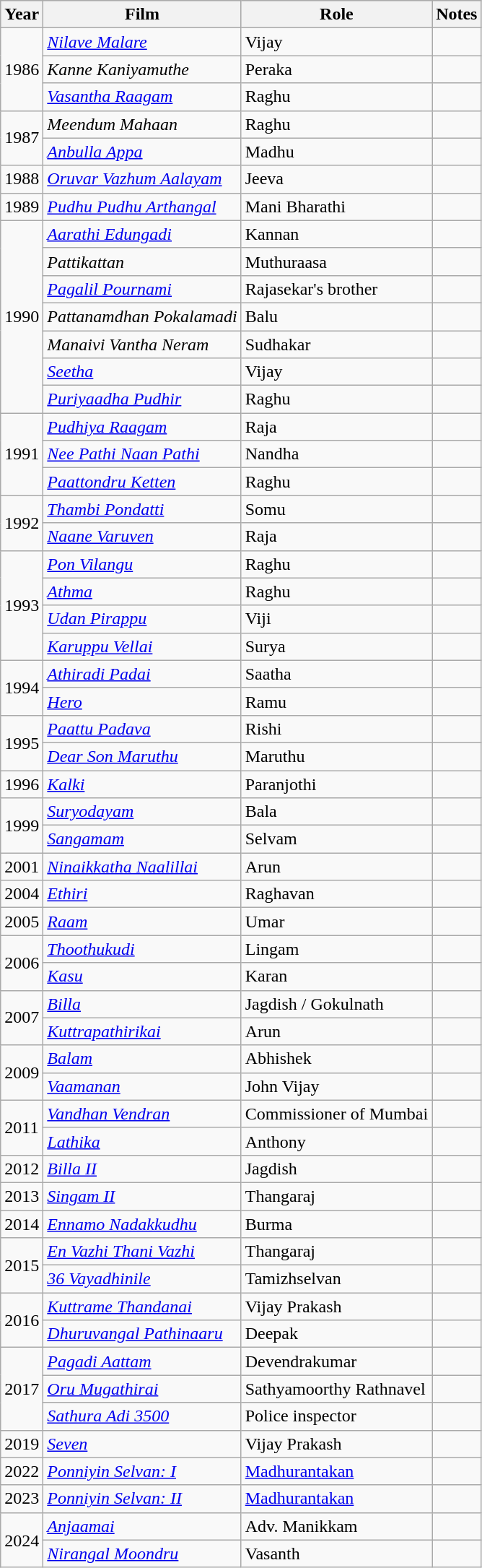<table class="wikitable sortable">
<tr style="background:#ccc; text-align:center;">
<th scope="col">Year</th>
<th scope="col">Film</th>
<th scope="col">Role</th>
<th scope="col" class="unsortable">Notes</th>
</tr>
<tr>
<td rowspan="3">1986</td>
<td><em><a href='#'>Nilave Malare</a></em></td>
<td>Vijay</td>
<td></td>
</tr>
<tr>
<td><em>Kanne Kaniyamuthe</em></td>
<td>Peraka</td>
<td></td>
</tr>
<tr>
<td><em><a href='#'>Vasantha Raagam</a></em></td>
<td>Raghu</td>
<td></td>
</tr>
<tr>
<td rowspan="2">1987</td>
<td><em>Meendum Mahaan</em></td>
<td>Raghu</td>
<td></td>
</tr>
<tr>
<td><em><a href='#'>Anbulla Appa</a></em></td>
<td>Madhu</td>
<td></td>
</tr>
<tr>
<td rowspan="1">1988</td>
<td><em><a href='#'>Oruvar Vazhum Aalayam</a></em></td>
<td>Jeeva</td>
<td></td>
</tr>
<tr>
<td rowspan="1">1989</td>
<td><em><a href='#'>Pudhu Pudhu Arthangal</a></em></td>
<td>Mani Bharathi</td>
<td></td>
</tr>
<tr>
<td rowspan="7">1990</td>
<td><em><a href='#'>Aarathi Edungadi</a></em></td>
<td>Kannan</td>
<td></td>
</tr>
<tr>
<td><em>Pattikattan</em></td>
<td>Muthuraasa</td>
<td></td>
</tr>
<tr>
<td><em><a href='#'>Pagalil Pournami</a></em></td>
<td>Rajasekar's brother</td>
<td></td>
</tr>
<tr>
<td><em>Pattanamdhan Pokalamadi</em></td>
<td>Balu</td>
<td></td>
</tr>
<tr>
<td><em>Manaivi Vantha Neram</em></td>
<td>Sudhakar</td>
<td></td>
</tr>
<tr>
<td><em><a href='#'>Seetha</a></em></td>
<td>Vijay</td>
<td></td>
</tr>
<tr>
<td><em><a href='#'>Puriyaadha Pudhir</a></em></td>
<td>Raghu</td>
<td></td>
</tr>
<tr>
<td rowspan="3">1991</td>
<td><em><a href='#'>Pudhiya Raagam</a></em></td>
<td>Raja</td>
<td></td>
</tr>
<tr>
<td><em><a href='#'>Nee Pathi Naan Pathi</a></em></td>
<td>Nandha</td>
<td></td>
</tr>
<tr>
<td><em><a href='#'>Paattondru Ketten</a></em></td>
<td>Raghu</td>
<td></td>
</tr>
<tr>
<td rowspan="2">1992</td>
<td><em><a href='#'>Thambi Pondatti</a></em></td>
<td>Somu</td>
<td></td>
</tr>
<tr>
<td><em><a href='#'>Naane Varuven</a></em></td>
<td>Raja</td>
<td></td>
</tr>
<tr>
<td rowspan="4">1993</td>
<td><em><a href='#'>Pon Vilangu</a></em></td>
<td>Raghu</td>
<td></td>
</tr>
<tr>
<td><em><a href='#'>Athma</a></em></td>
<td>Raghu</td>
<td></td>
</tr>
<tr>
<td><em><a href='#'>Udan Pirappu</a></em></td>
<td>Viji</td>
<td></td>
</tr>
<tr>
<td><em><a href='#'>Karuppu Vellai</a></em></td>
<td>Surya</td>
<td></td>
</tr>
<tr>
<td rowspan="2">1994</td>
<td><em><a href='#'>Athiradi Padai</a></em></td>
<td>Saatha</td>
<td></td>
</tr>
<tr>
<td><em><a href='#'>Hero</a></em></td>
<td>Ramu</td>
<td></td>
</tr>
<tr>
<td rowspan="2">1995</td>
<td><em><a href='#'>Paattu Padava</a></em></td>
<td>Rishi</td>
<td></td>
</tr>
<tr>
<td><em><a href='#'>Dear Son Maruthu</a></em></td>
<td>Maruthu</td>
<td></td>
</tr>
<tr>
<td rowspan="1">1996</td>
<td><em><a href='#'>Kalki</a></em></td>
<td>Paranjothi</td>
<td></td>
</tr>
<tr>
<td rowspan="2">1999</td>
<td><em><a href='#'>Suryodayam</a></em></td>
<td>Bala</td>
<td></td>
</tr>
<tr>
<td><em><a href='#'>Sangamam</a></em></td>
<td>Selvam</td>
<td></td>
</tr>
<tr>
<td rowspan="1">2001</td>
<td><em><a href='#'>Ninaikkatha Naalillai</a></em></td>
<td>Arun</td>
<td></td>
</tr>
<tr>
<td rowspan="1">2004</td>
<td><em><a href='#'>Ethiri</a></em></td>
<td>Raghavan</td>
<td></td>
</tr>
<tr>
<td rowspan="1">2005</td>
<td><em><a href='#'>Raam</a></em></td>
<td>Umar</td>
<td></td>
</tr>
<tr>
<td rowspan="2">2006</td>
<td><em><a href='#'>Thoothukudi</a></em></td>
<td>Lingam</td>
<td></td>
</tr>
<tr>
<td><em><a href='#'>Kasu</a></em></td>
<td>Karan</td>
<td></td>
</tr>
<tr>
<td rowspan="2">2007</td>
<td><em><a href='#'>Billa</a></em></td>
<td>Jagdish / Gokulnath</td>
<td></td>
</tr>
<tr>
<td><em><a href='#'>Kuttrapathirikai</a></em></td>
<td>Arun</td>
<td></td>
</tr>
<tr>
<td rowspan="2">2009</td>
<td><em><a href='#'>Balam</a></em></td>
<td>Abhishek</td>
<td></td>
</tr>
<tr>
<td><em><a href='#'>Vaamanan</a></em></td>
<td>John Vijay</td>
<td></td>
</tr>
<tr>
<td rowspan="2">2011</td>
<td><em><a href='#'>Vandhan Vendran</a></em></td>
<td>Commissioner of Mumbai</td>
<td></td>
</tr>
<tr>
<td><em><a href='#'>Lathika</a></em></td>
<td>Anthony</td>
<td></td>
</tr>
<tr>
<td rowspan="1">2012</td>
<td><em><a href='#'>Billa II</a></em></td>
<td>Jagdish</td>
<td></td>
</tr>
<tr>
<td rowspan="1">2013</td>
<td><em><a href='#'>Singam II</a></em></td>
<td>Thangaraj</td>
<td></td>
</tr>
<tr>
<td rowspan="1">2014</td>
<td><em><a href='#'>Ennamo Nadakkudhu</a></em></td>
<td>Burma</td>
<td></td>
</tr>
<tr>
<td rowspan="2">2015</td>
<td><em><a href='#'>En Vazhi Thani Vazhi</a></em></td>
<td>Thangaraj</td>
<td></td>
</tr>
<tr>
<td><em><a href='#'>36 Vayadhinile</a></em></td>
<td>Tamizhselvan</td>
<td></td>
</tr>
<tr>
<td rowspan="2">2016</td>
<td><em><a href='#'>Kuttrame Thandanai</a></em></td>
<td>Vijay Prakash</td>
<td></td>
</tr>
<tr>
<td><em><a href='#'>Dhuruvangal Pathinaaru</a></em></td>
<td>Deepak</td>
<td></td>
</tr>
<tr>
<td rowspan="3">2017</td>
<td><em><a href='#'>Pagadi Aattam</a></em></td>
<td>Devendrakumar</td>
<td></td>
</tr>
<tr>
<td><em><a href='#'>Oru Mugathirai</a></em></td>
<td>Sathyamoorthy Rathnavel</td>
<td></td>
</tr>
<tr>
<td><em><a href='#'>Sathura Adi 3500</a></em></td>
<td>Police inspector</td>
<td></td>
</tr>
<tr>
<td>2019</td>
<td><em><a href='#'>Seven</a></em></td>
<td>Vijay Prakash</td>
<td></td>
</tr>
<tr>
<td>2022</td>
<td><em><a href='#'>Ponniyin Selvan: I</a></em></td>
<td><a href='#'>Madhurantakan</a></td>
<td></td>
</tr>
<tr>
<td>2023</td>
<td><em><a href='#'>Ponniyin Selvan: II</a></em></td>
<td><a href='#'>Madhurantakan</a></td>
<td></td>
</tr>
<tr>
<td rowspan="2">2024</td>
<td><em><a href='#'>Anjaamai</a></em></td>
<td>Adv. Manikkam</td>
<td></td>
</tr>
<tr>
<td><em><a href='#'>Nirangal Moondru</a></em></td>
<td>Vasanth</td>
<td><br>


</td>
</tr>
</table>
